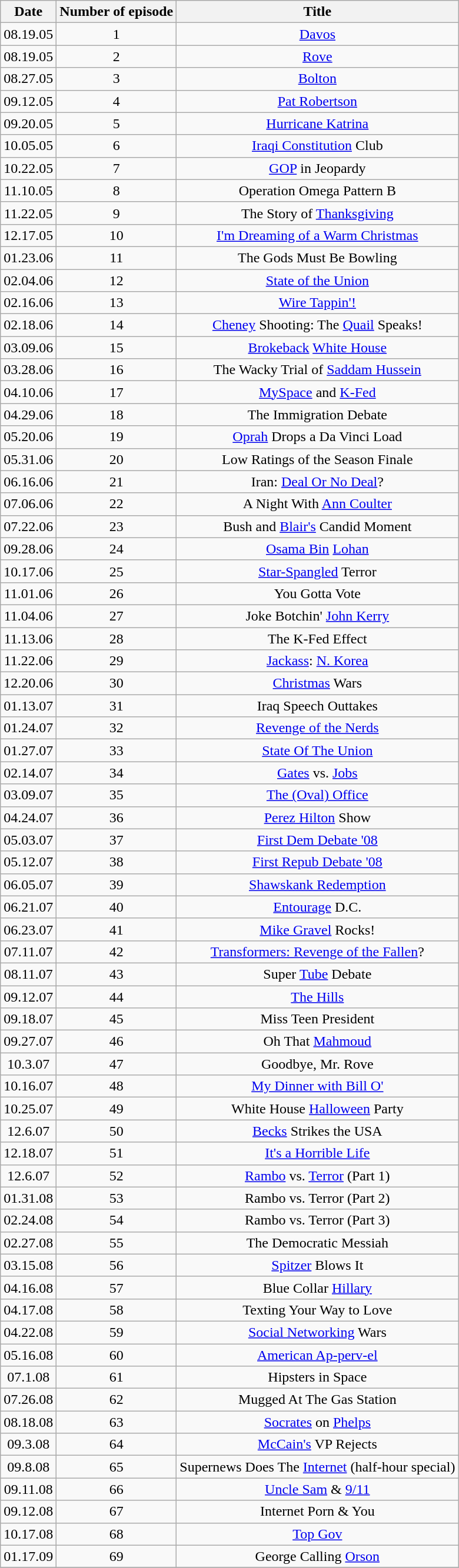<table class="wikitable">
<tr>
<th>Date</th>
<th>Number of episode</th>
<th>Title</th>
</tr>
<tr>
<td align="center">08.19.05</td>
<td align="center">1</td>
<td align="center"><a href='#'>Davos</a></td>
</tr>
<tr>
<td align="center">08.19.05</td>
<td align="center">2</td>
<td align="center"><a href='#'>Rove</a></td>
</tr>
<tr>
<td align="center">08.27.05</td>
<td align="center">3</td>
<td align="center"><a href='#'>Bolton</a></td>
</tr>
<tr>
<td align="center">09.12.05</td>
<td align="center">4</td>
<td align="center"><a href='#'>Pat Robertson</a></td>
</tr>
<tr>
<td align="center">09.20.05</td>
<td align="center">5</td>
<td align="center"><a href='#'>Hurricane Katrina</a></td>
</tr>
<tr>
<td align="center">10.05.05</td>
<td align="center">6</td>
<td align="center"><a href='#'>Iraqi Constitution</a> Club</td>
</tr>
<tr>
<td align="center">10.22.05</td>
<td align="center">7</td>
<td align="center"><a href='#'>GOP</a> in Jeopardy</td>
</tr>
<tr>
<td align="center">11.10.05</td>
<td align="center">8</td>
<td align="center">Operation Omega Pattern B</td>
</tr>
<tr>
<td align="center">11.22.05</td>
<td align="center">9</td>
<td align="center">The Story of <a href='#'>Thanksgiving</a></td>
</tr>
<tr>
<td align="center">12.17.05</td>
<td align="center">10</td>
<td align="center"><a href='#'>I'm Dreaming of a Warm Christmas</a></td>
</tr>
<tr>
<td align="center">01.23.06</td>
<td align="center">11</td>
<td align="center">The Gods Must Be Bowling</td>
</tr>
<tr>
<td align="center">02.04.06</td>
<td align="center">12</td>
<td align="center"><a href='#'>State of the Union</a></td>
</tr>
<tr>
<td align="center">02.16.06</td>
<td align="center">13</td>
<td align="center"><a href='#'>Wire Tappin'!</a></td>
</tr>
<tr>
<td align="center">02.18.06</td>
<td align="center">14</td>
<td align="center"><a href='#'>Cheney</a> Shooting: The <a href='#'>Quail</a> Speaks!</td>
</tr>
<tr>
<td align="center">03.09.06</td>
<td align="center">15</td>
<td align="center"><a href='#'>Brokeback</a> <a href='#'>White House</a></td>
</tr>
<tr>
<td align="center">03.28.06</td>
<td align="center">16</td>
<td align="center">The Wacky Trial of <a href='#'>Saddam Hussein</a></td>
</tr>
<tr>
<td align="center">04.10.06</td>
<td align="center">17</td>
<td align="center"><a href='#'>MySpace</a> and <a href='#'>K-Fed</a></td>
</tr>
<tr>
<td align="center">04.29.06</td>
<td align="center">18</td>
<td align="center">The Immigration Debate</td>
</tr>
<tr>
<td align="center">05.20.06</td>
<td align="center">19</td>
<td align="center"><a href='#'>Oprah</a> Drops a Da Vinci Load</td>
</tr>
<tr>
<td align="center">05.31.06</td>
<td align="center">20</td>
<td align="center">Low Ratings of the Season Finale</td>
</tr>
<tr>
<td align="center">06.16.06</td>
<td align="center">21</td>
<td align="center">Iran: <a href='#'>Deal Or No Deal</a>?</td>
</tr>
<tr>
<td align="center">07.06.06</td>
<td align="center">22</td>
<td align="center">A Night With <a href='#'>Ann Coulter</a></td>
</tr>
<tr>
<td align="center">07.22.06</td>
<td align="center">23</td>
<td align="center">Bush and <a href='#'>Blair's</a> Candid Moment</td>
</tr>
<tr>
<td align="center">09.28.06</td>
<td align="center">24</td>
<td align="center"><a href='#'>Osama Bin</a> <a href='#'>Lohan</a></td>
</tr>
<tr>
<td align="center">10.17.06</td>
<td align="center">25</td>
<td align="center"><a href='#'>Star-Spangled</a> Terror</td>
</tr>
<tr>
<td align="center">11.01.06</td>
<td align="center">26</td>
<td align="center">You Gotta Vote</td>
</tr>
<tr>
<td align="center">11.04.06</td>
<td align="center">27</td>
<td align="center">Joke Botchin' <a href='#'>John Kerry</a></td>
</tr>
<tr>
<td align="center">11.13.06</td>
<td align="center">28</td>
<td align="center">The K-Fed Effect</td>
</tr>
<tr>
<td align="center">11.22.06</td>
<td align="center">29</td>
<td align="center"><a href='#'>Jackass</a>: <a href='#'>N. Korea</a></td>
</tr>
<tr>
<td align="center">12.20.06</td>
<td align="center">30</td>
<td align="center"><a href='#'>Christmas</a> Wars</td>
</tr>
<tr>
<td align="center">01.13.07</td>
<td align="center">31</td>
<td align="center">Iraq Speech Outtakes</td>
</tr>
<tr>
<td align="center">01.24.07</td>
<td align="center">32</td>
<td align="center"><a href='#'>Revenge of the Nerds</a></td>
</tr>
<tr>
<td align="center">01.27.07</td>
<td align="center">33</td>
<td align="center"><a href='#'>State Of The Union</a></td>
</tr>
<tr>
<td align="center">02.14.07</td>
<td align="center">34</td>
<td align="center"><a href='#'>Gates</a> vs. <a href='#'>Jobs</a></td>
</tr>
<tr>
<td align="center">03.09.07</td>
<td align="center">35</td>
<td align="center"><a href='#'>The (Oval) Office</a></td>
</tr>
<tr>
<td align="center">04.24.07</td>
<td align="center">36</td>
<td align="center"><a href='#'>Perez Hilton</a> Show</td>
</tr>
<tr>
<td align="center">05.03.07</td>
<td align="center">37</td>
<td align="center"><a href='#'>First Dem Debate '08</a></td>
</tr>
<tr>
<td align="center">05.12.07</td>
<td align="center">38</td>
<td align="center"><a href='#'>First Repub Debate '08</a></td>
</tr>
<tr>
<td align="center">06.05.07</td>
<td align="center">39</td>
<td align="center"><a href='#'>Shawskank Redemption</a></td>
</tr>
<tr>
<td align="center">06.21.07</td>
<td align="center">40</td>
<td align="center"><a href='#'>Entourage</a> D.C.</td>
</tr>
<tr>
<td align="center">06.23.07</td>
<td align="center">41</td>
<td align="center"><a href='#'>Mike Gravel</a> Rocks!</td>
</tr>
<tr>
<td align="center">07.11.07</td>
<td align="center">42</td>
<td align="center"><a href='#'>Transformers: Revenge of the Fallen</a>?</td>
</tr>
<tr>
<td align="center">08.11.07</td>
<td align="center">43</td>
<td align="center">Super <a href='#'>Tube</a> Debate</td>
</tr>
<tr>
<td align="center">09.12.07</td>
<td align="center">44</td>
<td align="center"><a href='#'>The Hills</a></td>
</tr>
<tr>
<td align="center">09.18.07</td>
<td align="center">45</td>
<td align="center">Miss Teen President</td>
</tr>
<tr>
<td align="center">09.27.07</td>
<td align="center">46</td>
<td align="center">Oh That <a href='#'>Mahmoud</a></td>
</tr>
<tr>
<td align="center">10.3.07</td>
<td align="center">47</td>
<td align="center">Goodbye, Mr. Rove</td>
</tr>
<tr>
<td align="center">10.16.07</td>
<td align="center">48</td>
<td align="center"><a href='#'>My Dinner with Bill O'</a></td>
</tr>
<tr>
<td align="center">10.25.07</td>
<td align="center">49</td>
<td align="center">White House <a href='#'>Halloween</a> Party</td>
</tr>
<tr>
<td align="center">12.6.07</td>
<td align="center">50</td>
<td align="center"><a href='#'>Becks</a> Strikes the USA</td>
</tr>
<tr>
<td align="center">12.18.07</td>
<td align="center">51</td>
<td align="center"><a href='#'>It's a Horrible Life</a></td>
</tr>
<tr>
<td align="center">12.6.07</td>
<td align="center">52</td>
<td align="center"><a href='#'>Rambo</a> vs. <a href='#'>Terror</a> (Part 1)</td>
</tr>
<tr>
<td align="center">01.31.08</td>
<td align="center">53</td>
<td align="center">Rambo vs. Terror (Part 2)</td>
</tr>
<tr>
<td align="center">02.24.08</td>
<td align="center">54</td>
<td align="center">Rambo vs. Terror (Part 3)</td>
</tr>
<tr>
<td align="center">02.27.08</td>
<td align="center">55</td>
<td align="center">The Democratic Messiah</td>
</tr>
<tr>
<td align="center">03.15.08</td>
<td align="center">56</td>
<td align="center"><a href='#'>Spitzer</a> Blows It</td>
</tr>
<tr>
<td align="center">04.16.08</td>
<td align="center">57</td>
<td align="center">Blue Collar <a href='#'>Hillary</a></td>
</tr>
<tr>
<td align="center">04.17.08</td>
<td align="center">58</td>
<td align="center">Texting Your Way to Love</td>
</tr>
<tr>
<td align="center">04.22.08</td>
<td align="center">59</td>
<td align="center"><a href='#'>Social Networking</a> Wars</td>
</tr>
<tr>
<td align="center">05.16.08</td>
<td align="center">60</td>
<td align="center"><a href='#'>American Ap-perv-el</a></td>
</tr>
<tr>
<td align="center">07.1.08</td>
<td align="center">61</td>
<td align="center">Hipsters in Space</td>
</tr>
<tr>
<td align="center">07.26.08</td>
<td align="center">62</td>
<td align="center">Mugged At The Gas Station</td>
</tr>
<tr>
<td align="center">08.18.08</td>
<td align="center">63</td>
<td align="center"><a href='#'>Socrates</a> on <a href='#'>Phelps</a></td>
</tr>
<tr>
<td align="center">09.3.08</td>
<td align="center">64</td>
<td align="center"><a href='#'>McCain's</a> VP Rejects</td>
</tr>
<tr>
<td align="center">09.8.08</td>
<td align="center">65</td>
<td align="center">Supernews Does The <a href='#'>Internet</a> (half-hour special)</td>
</tr>
<tr>
<td align="center">09.11.08</td>
<td align="center">66</td>
<td align="center"><a href='#'>Uncle Sam</a> & <a href='#'>9/11</a></td>
</tr>
<tr>
<td align="center">09.12.08</td>
<td align="center">67</td>
<td align="center">Internet Porn & You</td>
</tr>
<tr>
<td align="center">10.17.08</td>
<td align="center">68</td>
<td align="center"><a href='#'>Top Gov</a></td>
</tr>
<tr>
<td align="center">01.17.09</td>
<td align="center">69</td>
<td align="center">George Calling <a href='#'>Orson</a></td>
</tr>
<tr>
</tr>
</table>
